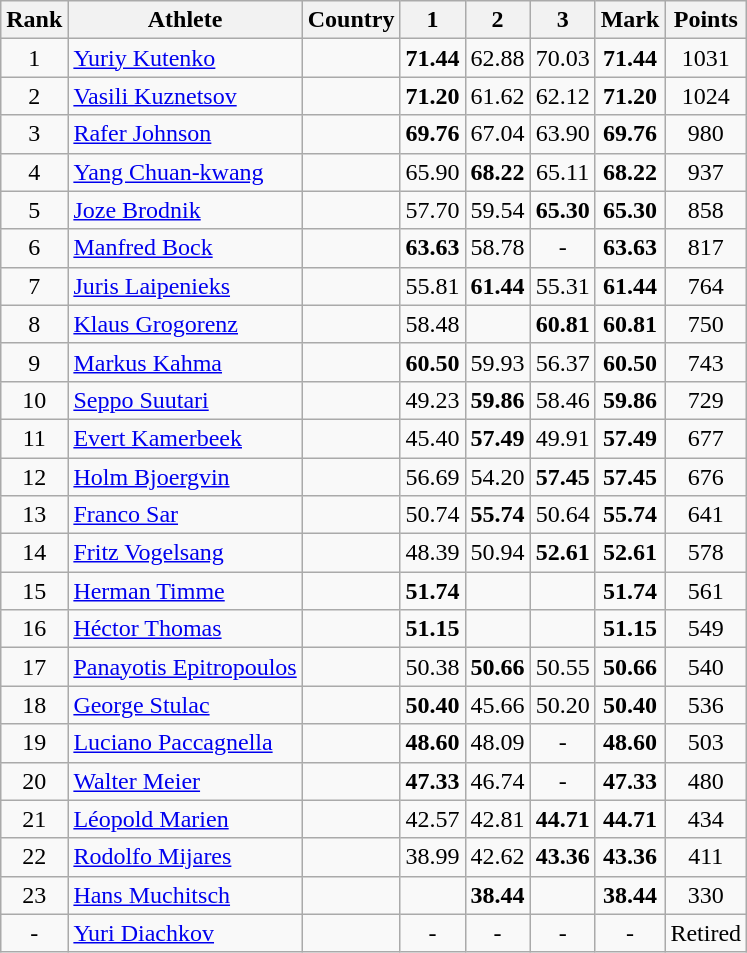<table class="wikitable sortable" style="text-align:center">
<tr>
<th>Rank</th>
<th>Athlete</th>
<th>Country</th>
<th>1</th>
<th>2</th>
<th>3</th>
<th>Mark</th>
<th>Points</th>
</tr>
<tr>
<td>1</td>
<td align=left><a href='#'>Yuriy Kutenko</a></td>
<td align=left></td>
<td><strong>71.44</strong></td>
<td>62.88</td>
<td>70.03</td>
<td><strong>71.44</strong></td>
<td>1031</td>
</tr>
<tr>
<td>2</td>
<td align=left><a href='#'>Vasili Kuznetsov</a></td>
<td align=left></td>
<td><strong>71.20</strong></td>
<td>61.62</td>
<td>62.12</td>
<td><strong>71.20</strong></td>
<td>1024</td>
</tr>
<tr>
<td>3</td>
<td align=left><a href='#'>Rafer Johnson</a></td>
<td align=left></td>
<td><strong>69.76</strong></td>
<td>67.04</td>
<td>63.90</td>
<td><strong>69.76</strong></td>
<td>980</td>
</tr>
<tr>
<td>4</td>
<td align=left><a href='#'>Yang Chuan-kwang</a></td>
<td align=left></td>
<td>65.90</td>
<td><strong>68.22</strong></td>
<td>65.11</td>
<td><strong>68.22</strong></td>
<td>937</td>
</tr>
<tr>
<td>5</td>
<td align=left><a href='#'>Joze Brodnik</a></td>
<td align=left></td>
<td>57.70</td>
<td>59.54</td>
<td><strong>65.30</strong></td>
<td><strong>65.30</strong></td>
<td>858</td>
</tr>
<tr>
<td>6</td>
<td align=left><a href='#'>Manfred Bock</a></td>
<td align=left></td>
<td><strong>63.63</strong></td>
<td>58.78</td>
<td>-</td>
<td><strong>63.63</strong></td>
<td>817</td>
</tr>
<tr>
<td>7</td>
<td align=left><a href='#'>Juris Laipenieks</a></td>
<td align=left></td>
<td>55.81</td>
<td><strong>61.44</strong></td>
<td>55.31</td>
<td><strong>61.44</strong></td>
<td>764</td>
</tr>
<tr>
<td>8</td>
<td align=left><a href='#'>Klaus Grogorenz</a></td>
<td align=left></td>
<td>58.48</td>
<td></td>
<td><strong>60.81</strong></td>
<td><strong>60.81</strong></td>
<td>750</td>
</tr>
<tr>
<td>9</td>
<td align=left><a href='#'>Markus Kahma</a></td>
<td align=left></td>
<td><strong>60.50</strong></td>
<td>59.93</td>
<td>56.37</td>
<td><strong>60.50</strong></td>
<td>743</td>
</tr>
<tr>
<td>10</td>
<td align=left><a href='#'>Seppo Suutari</a></td>
<td align=left></td>
<td>49.23</td>
<td><strong>59.86</strong></td>
<td>58.46</td>
<td><strong>59.86</strong></td>
<td>729</td>
</tr>
<tr>
<td>11</td>
<td align=left><a href='#'>Evert Kamerbeek</a></td>
<td align=left></td>
<td>45.40</td>
<td><strong>57.49</strong></td>
<td>49.91</td>
<td><strong>57.49</strong></td>
<td>677</td>
</tr>
<tr>
<td>12</td>
<td align=left><a href='#'>Holm Bjoergvin</a></td>
<td align=left></td>
<td>56.69</td>
<td>54.20</td>
<td><strong>57.45</strong></td>
<td><strong>57.45</strong></td>
<td>676</td>
</tr>
<tr>
<td>13</td>
<td align=left><a href='#'>Franco Sar</a></td>
<td align=left></td>
<td>50.74</td>
<td><strong>55.74</strong></td>
<td>50.64</td>
<td><strong>55.74</strong></td>
<td>641</td>
</tr>
<tr>
<td>14</td>
<td align=left><a href='#'>Fritz Vogelsang</a></td>
<td align=left></td>
<td>48.39</td>
<td>50.94</td>
<td><strong>52.61</strong></td>
<td><strong>52.61</strong></td>
<td>578</td>
</tr>
<tr>
<td>15</td>
<td align=left><a href='#'>Herman Timme</a></td>
<td align=left></td>
<td><strong>51.74</strong></td>
<td></td>
<td></td>
<td><strong>51.74</strong></td>
<td>561</td>
</tr>
<tr>
<td>16</td>
<td align=left><a href='#'>Héctor Thomas</a></td>
<td align=left></td>
<td><strong>51.15</strong></td>
<td></td>
<td></td>
<td><strong>51.15</strong></td>
<td>549</td>
</tr>
<tr>
<td>17</td>
<td align=left><a href='#'>Panayotis Epitropoulos</a></td>
<td align=left></td>
<td>50.38</td>
<td><strong>50.66</strong></td>
<td>50.55</td>
<td><strong>50.66</strong></td>
<td>540</td>
</tr>
<tr>
<td>18</td>
<td align=left><a href='#'>George Stulac</a></td>
<td align=left></td>
<td><strong>50.40</strong></td>
<td>45.66</td>
<td>50.20</td>
<td><strong>50.40</strong></td>
<td>536</td>
</tr>
<tr>
<td>19</td>
<td align=left><a href='#'>Luciano Paccagnella</a></td>
<td align=left></td>
<td><strong>48.60</strong></td>
<td>48.09</td>
<td>-</td>
<td><strong>48.60</strong></td>
<td>503</td>
</tr>
<tr>
<td>20</td>
<td align=left><a href='#'>Walter Meier</a></td>
<td align=left></td>
<td><strong>47.33</strong></td>
<td>46.74</td>
<td>-</td>
<td><strong>47.33</strong></td>
<td>480</td>
</tr>
<tr>
<td>21</td>
<td align=left><a href='#'>Léopold Marien</a></td>
<td align=left></td>
<td>42.57</td>
<td>42.81</td>
<td><strong>44.71</strong></td>
<td><strong>44.71</strong></td>
<td>434</td>
</tr>
<tr>
<td>22</td>
<td align=left><a href='#'>Rodolfo Mijares</a></td>
<td align=left></td>
<td>38.99</td>
<td>42.62</td>
<td><strong>43.36</strong></td>
<td><strong>43.36</strong></td>
<td>411</td>
</tr>
<tr>
<td>23</td>
<td align=left><a href='#'>Hans Muchitsch</a></td>
<td align=left></td>
<td></td>
<td><strong>38.44</strong></td>
<td></td>
<td><strong>38.44</strong></td>
<td>330</td>
</tr>
<tr>
<td>-</td>
<td align=left><a href='#'>Yuri Diachkov</a></td>
<td align=left></td>
<td>-</td>
<td>-</td>
<td>-</td>
<td>-</td>
<td>Retired</td>
</tr>
</table>
